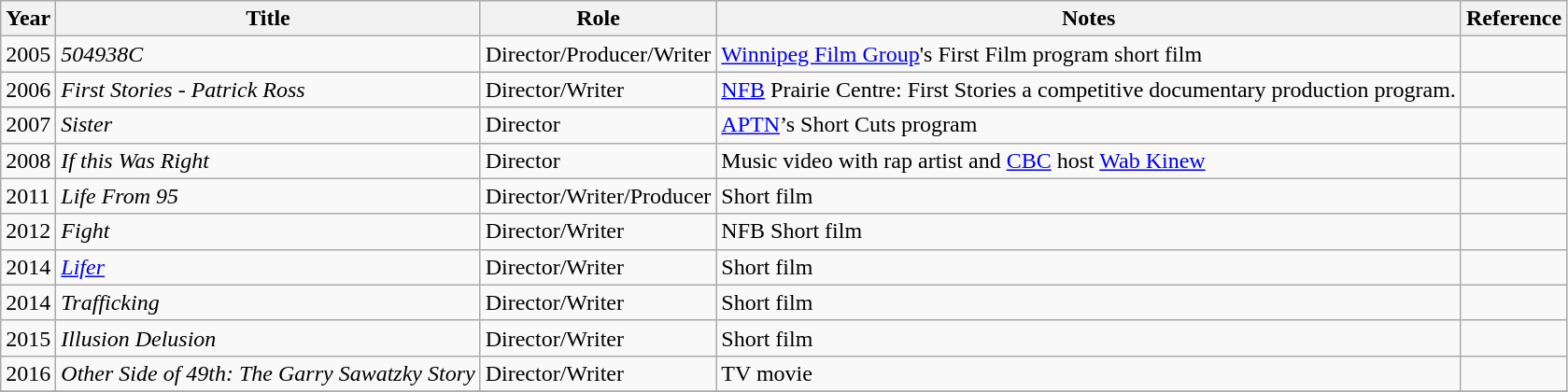<table class="wikitable sortable">
<tr>
<th>Year</th>
<th>Title</th>
<th>Role</th>
<th>Notes</th>
<th>Reference</th>
</tr>
<tr>
<td>2005</td>
<td><em>504938C</em></td>
<td>Director/Producer/Writer</td>
<td><a href='#'>Winnipeg Film Group</a>'s First Film program short film</td>
<td></td>
</tr>
<tr>
<td>2006</td>
<td><em>First Stories - Patrick Ross</em></td>
<td>Director/Writer</td>
<td><a href='#'> NFB</a> Prairie Centre: First Stories a competitive documentary production program.</td>
<td></td>
</tr>
<tr>
<td>2007</td>
<td><em>Sister</em></td>
<td>Director</td>
<td><a href='#'>APTN</a>’s Short Cuts program</td>
<td></td>
</tr>
<tr>
<td>2008</td>
<td><em>If this Was Right</em></td>
<td>Director</td>
<td>Music video with rap artist and <a href='#'>CBC</a> host <a href='#'>Wab Kinew</a></td>
<td></td>
</tr>
<tr>
<td>2011</td>
<td><em>Life From 95</em></td>
<td>Director/Writer/Producer</td>
<td>Short film</td>
<td></td>
</tr>
<tr>
<td>2012</td>
<td><em>Fight</em></td>
<td>Director/Writer</td>
<td>NFB Short film</td>
<td></td>
</tr>
<tr>
<td>2014</td>
<td><em><a href='#'>Lifer</a></em></td>
<td>Director/Writer</td>
<td>Short film</td>
<td></td>
</tr>
<tr>
<td>2014</td>
<td><em>Trafficking</em></td>
<td>Director/Writer</td>
<td>Short film</td>
<td></td>
</tr>
<tr>
<td>2015</td>
<td><em>Illusion Delusion</em></td>
<td>Director/Writer</td>
<td>Short film</td>
<td></td>
</tr>
<tr>
<td>2016</td>
<td><em>Other Side of 49th: The Garry Sawatzky Story</em></td>
<td>Director/Writer</td>
<td>TV movie</td>
<td></td>
</tr>
<tr>
</tr>
</table>
